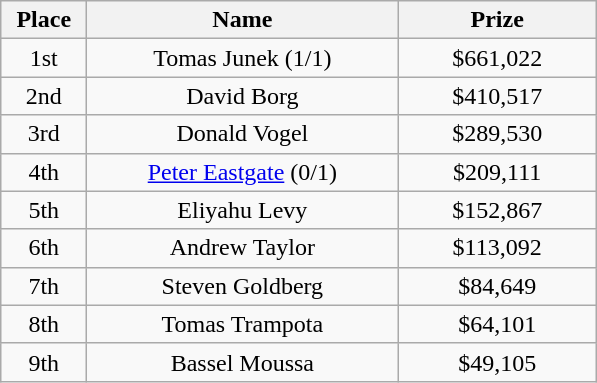<table class="wikitable">
<tr>
<th width="50">Place</th>
<th width="200">Name</th>
<th width="125">Prize</th>
</tr>
<tr>
<td align = "center">1st</td>
<td align = "center">Tomas Junek (1/1)</td>
<td align = "center">$661,022</td>
</tr>
<tr>
<td align = "center">2nd</td>
<td align = "center">David Borg</td>
<td align = "center">$410,517</td>
</tr>
<tr>
<td align = "center">3rd</td>
<td align = "center">Donald Vogel</td>
<td align = "center">$289,530</td>
</tr>
<tr>
<td align = "center">4th</td>
<td align = "center"><a href='#'>Peter Eastgate</a> (0/1)</td>
<td align = "center">$209,111</td>
</tr>
<tr>
<td align = "center">5th</td>
<td align = "center">Eliyahu Levy</td>
<td align = "center">$152,867</td>
</tr>
<tr>
<td align = "center">6th</td>
<td align = "center">Andrew Taylor</td>
<td align = "center">$113,092</td>
</tr>
<tr>
<td align = "center">7th</td>
<td align = "center">Steven Goldberg</td>
<td align = "center">$84,649</td>
</tr>
<tr>
<td align = "center">8th</td>
<td align = "center">Tomas Trampota</td>
<td align = "center">$64,101</td>
</tr>
<tr>
<td align = "center">9th</td>
<td align = "center">Bassel Moussa</td>
<td align = "center">$49,105</td>
</tr>
</table>
